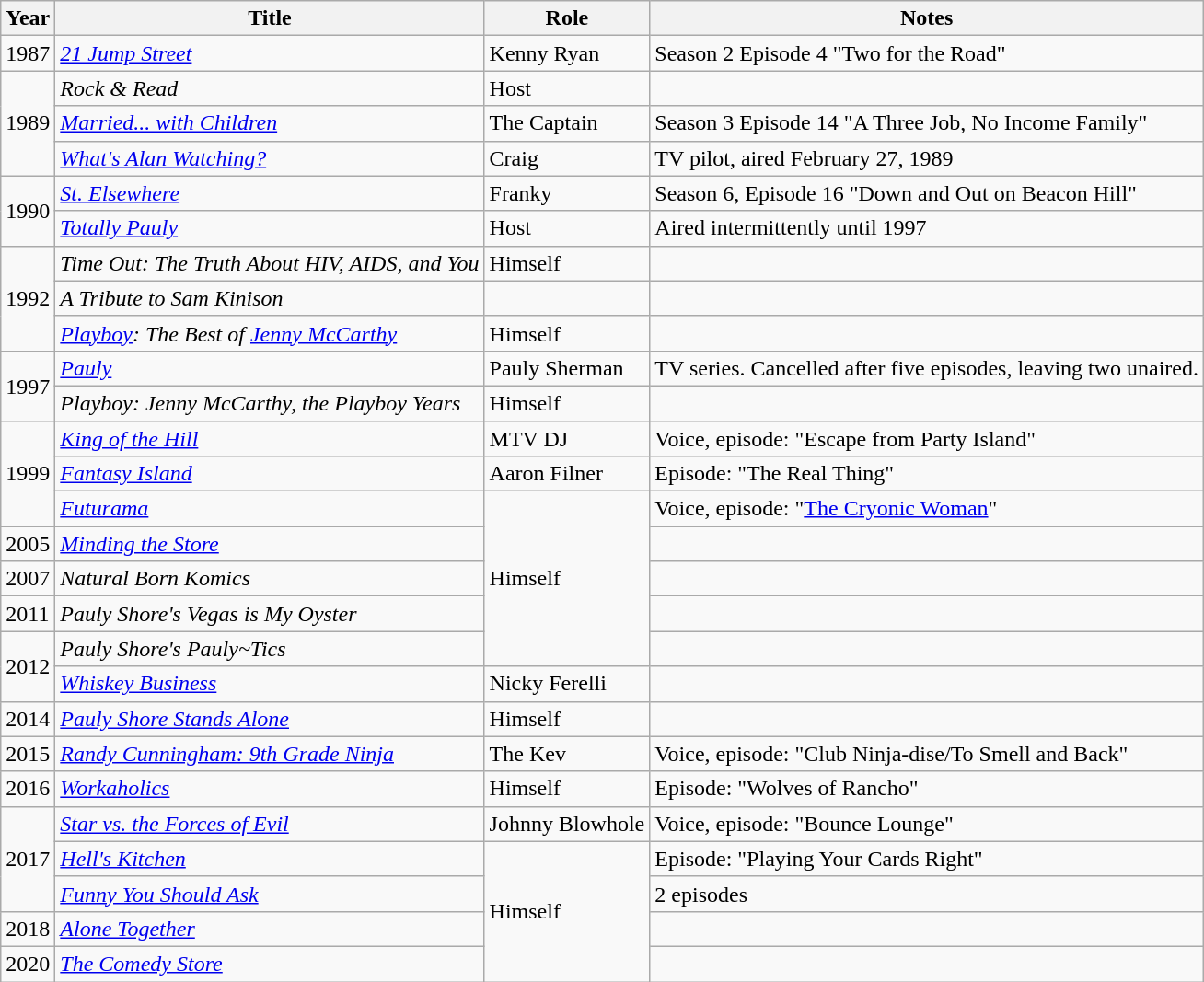<table class="wikitable sortable">
<tr>
<th>Year</th>
<th>Title</th>
<th>Role</th>
<th>Notes</th>
</tr>
<tr>
<td>1987</td>
<td><em><a href='#'>21 Jump Street</a></em></td>
<td>Kenny Ryan</td>
<td>Season 2 Episode 4 "Two for the Road"</td>
</tr>
<tr>
<td rowspan="3">1989</td>
<td><em>Rock & Read</em></td>
<td>Host</td>
</tr>
<tr>
<td><em><a href='#'>Married... with Children</a></em></td>
<td>The Captain</td>
<td>Season 3 Episode 14 "A Three Job, No Income Family"</td>
</tr>
<tr>
<td><em><a href='#'>What's Alan Watching?</a></em></td>
<td>Craig</td>
<td>TV pilot, aired February 27, 1989</td>
</tr>
<tr>
<td rowspan="2">1990</td>
<td><em><a href='#'>St. Elsewhere</a></em></td>
<td>Franky</td>
<td>Season 6, Episode 16 "Down and Out on Beacon Hill"</td>
</tr>
<tr>
<td><em><a href='#'>Totally Pauly</a></em></td>
<td>Host</td>
<td>Aired intermittently until 1997</td>
</tr>
<tr>
<td rowspan="3">1992</td>
<td><em>Time Out: The Truth About HIV, AIDS, and You</em></td>
<td>Himself</td>
<td></td>
</tr>
<tr>
<td><em>A Tribute to Sam Kinison</em></td>
<td></td>
<td></td>
</tr>
<tr>
<td><em><a href='#'>Playboy</a>: The Best of <a href='#'>Jenny McCarthy</a></em></td>
<td>Himself</td>
<td></td>
</tr>
<tr>
<td rowspan="2">1997</td>
<td><em><a href='#'>Pauly</a></em></td>
<td>Pauly Sherman</td>
<td>TV series. Cancelled after five episodes, leaving two unaired.</td>
</tr>
<tr>
<td><em>Playboy: Jenny McCarthy, the Playboy Years</em></td>
<td>Himself</td>
<td></td>
</tr>
<tr>
<td rowspan="3">1999</td>
<td><em><a href='#'>King of the Hill</a></em></td>
<td>MTV DJ</td>
<td>Voice, episode: "Escape from Party Island"</td>
</tr>
<tr>
<td><em><a href='#'>Fantasy Island</a></em></td>
<td>Aaron Filner</td>
<td>Episode: "The Real Thing"</td>
</tr>
<tr>
<td><em><a href='#'>Futurama</a></em></td>
<td rowspan="5">Himself</td>
<td>Voice, episode: "<a href='#'>The Cryonic Woman</a>"</td>
</tr>
<tr>
<td>2005</td>
<td><em><a href='#'>Minding the Store</a></em></td>
<td></td>
</tr>
<tr>
<td rowspan="1">2007</td>
<td><em>Natural Born Komics</em></td>
<td></td>
</tr>
<tr>
<td>2011</td>
<td><em>Pauly Shore's Vegas is My Oyster</em></td>
<td></td>
</tr>
<tr>
<td rowspan="2">2012</td>
<td><em>Pauly Shore's Pauly~Tics</em></td>
<td></td>
</tr>
<tr>
<td><em><a href='#'>Whiskey Business</a></em></td>
<td>Nicky Ferelli</td>
<td></td>
</tr>
<tr>
<td>2014</td>
<td><em><a href='#'>Pauly Shore Stands Alone</a></em></td>
<td>Himself</td>
<td></td>
</tr>
<tr>
<td>2015</td>
<td><em><a href='#'>Randy Cunningham: 9th Grade Ninja</a></em></td>
<td>The Kev</td>
<td>Voice, episode: "Club Ninja-dise/To Smell and Back"</td>
</tr>
<tr>
<td>2016</td>
<td><em><a href='#'>Workaholics</a></em></td>
<td>Himself</td>
<td>Episode: "Wolves of Rancho"</td>
</tr>
<tr>
<td rowspan="3">2017</td>
<td><em><a href='#'>Star vs. the Forces of Evil</a></em></td>
<td>Johnny Blowhole</td>
<td>Voice, episode: "Bounce Lounge"</td>
</tr>
<tr>
<td><em><a href='#'>Hell's Kitchen</a></em></td>
<td rowspan="4">Himself</td>
<td>Episode: "Playing Your Cards Right"</td>
</tr>
<tr>
<td><em><a href='#'>Funny You Should Ask</a></em></td>
<td>2 episodes</td>
</tr>
<tr>
<td>2018</td>
<td><em><a href='#'>Alone Together</a></em></td>
<td></td>
</tr>
<tr>
<td>2020</td>
<td><em><a href='#'>The Comedy Store</a></em></td>
<td></td>
</tr>
</table>
